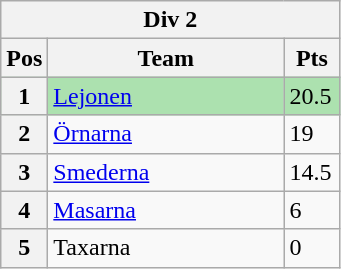<table class="wikitable">
<tr>
<th colspan="3">Div 2</th>
</tr>
<tr>
<th width=20>Pos</th>
<th width=150>Team</th>
<th width=30>Pts</th>
</tr>
<tr style="background:#ACE1AF;">
<th>1</th>
<td><a href='#'>Lejonen</a></td>
<td>20.5</td>
</tr>
<tr>
<th>2</th>
<td><a href='#'>Örnarna</a></td>
<td>19</td>
</tr>
<tr>
<th>3</th>
<td><a href='#'>Smederna</a></td>
<td>14.5</td>
</tr>
<tr>
<th>4</th>
<td><a href='#'>Masarna</a></td>
<td>6</td>
</tr>
<tr>
<th>5</th>
<td>Taxarna</td>
<td>0</td>
</tr>
</table>
